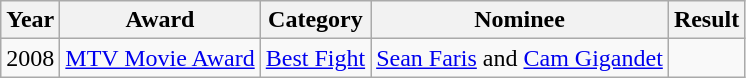<table class="wikitable sortable">
<tr>
<th>Year</th>
<th>Award</th>
<th>Category</th>
<th>Nominee</th>
<th>Result</th>
</tr>
<tr>
<td>2008</td>
<td><a href='#'>MTV Movie Award</a></td>
<td><a href='#'>Best Fight</a></td>
<td><a href='#'>Sean Faris</a> and <a href='#'>Cam Gigandet</a></td>
<td></td>
</tr>
</table>
